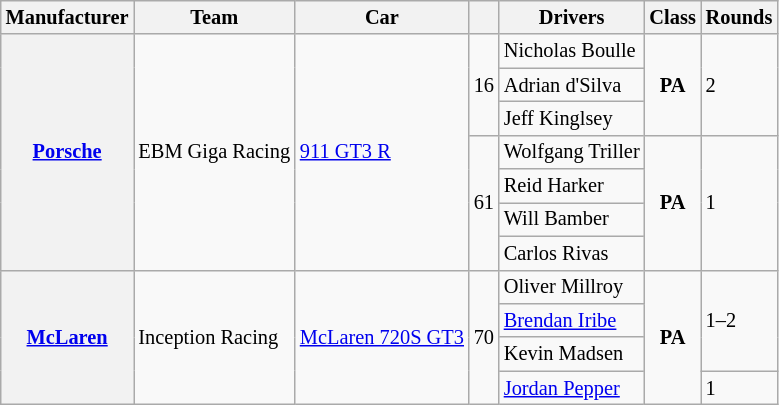<table class="wikitable" style="font-size:85%;">
<tr>
<th>Manufacturer</th>
<th>Team</th>
<th>Car</th>
<th></th>
<th>Drivers</th>
<th>Class</th>
<th>Rounds</th>
</tr>
<tr>
<th rowspan=7><a href='#'>Porsche</a></th>
<td rowspan=7> EBM Giga Racing</td>
<td rowspan=7><a href='#'>911 GT3 R</a></td>
<td rowspan=3>16</td>
<td> Nicholas Boulle</td>
<td rowspan=3 align=center><strong><span>PA</span></strong></td>
<td rowspan=3>2</td>
</tr>
<tr>
<td> Adrian d'Silva</td>
</tr>
<tr>
<td> Jeff Kinglsey</td>
</tr>
<tr>
<td rowspan=4>61</td>
<td> Wolfgang Triller</td>
<td rowspan=4 align=center><strong><span>PA</span></strong></td>
<td rowspan=4>1</td>
</tr>
<tr>
<td> Reid Harker</td>
</tr>
<tr>
<td> Will Bamber</td>
</tr>
<tr>
<td> Carlos Rivas</td>
</tr>
<tr>
<th rowspan=4><a href='#'>McLaren</a></th>
<td rowspan=4> Inception Racing</td>
<td rowspan=4><a href='#'>McLaren 720S GT3</a></td>
<td rowspan=4>70</td>
<td> Oliver Millroy</td>
<td rowspan=4 align=center><strong><span>PA</span></strong></td>
<td rowspan=3>1–2</td>
</tr>
<tr>
<td> <a href='#'>Brendan Iribe</a></td>
</tr>
<tr>
<td> Kevin Madsen</td>
</tr>
<tr>
<td> <a href='#'>Jordan Pepper</a></td>
<td>1</td>
</tr>
</table>
